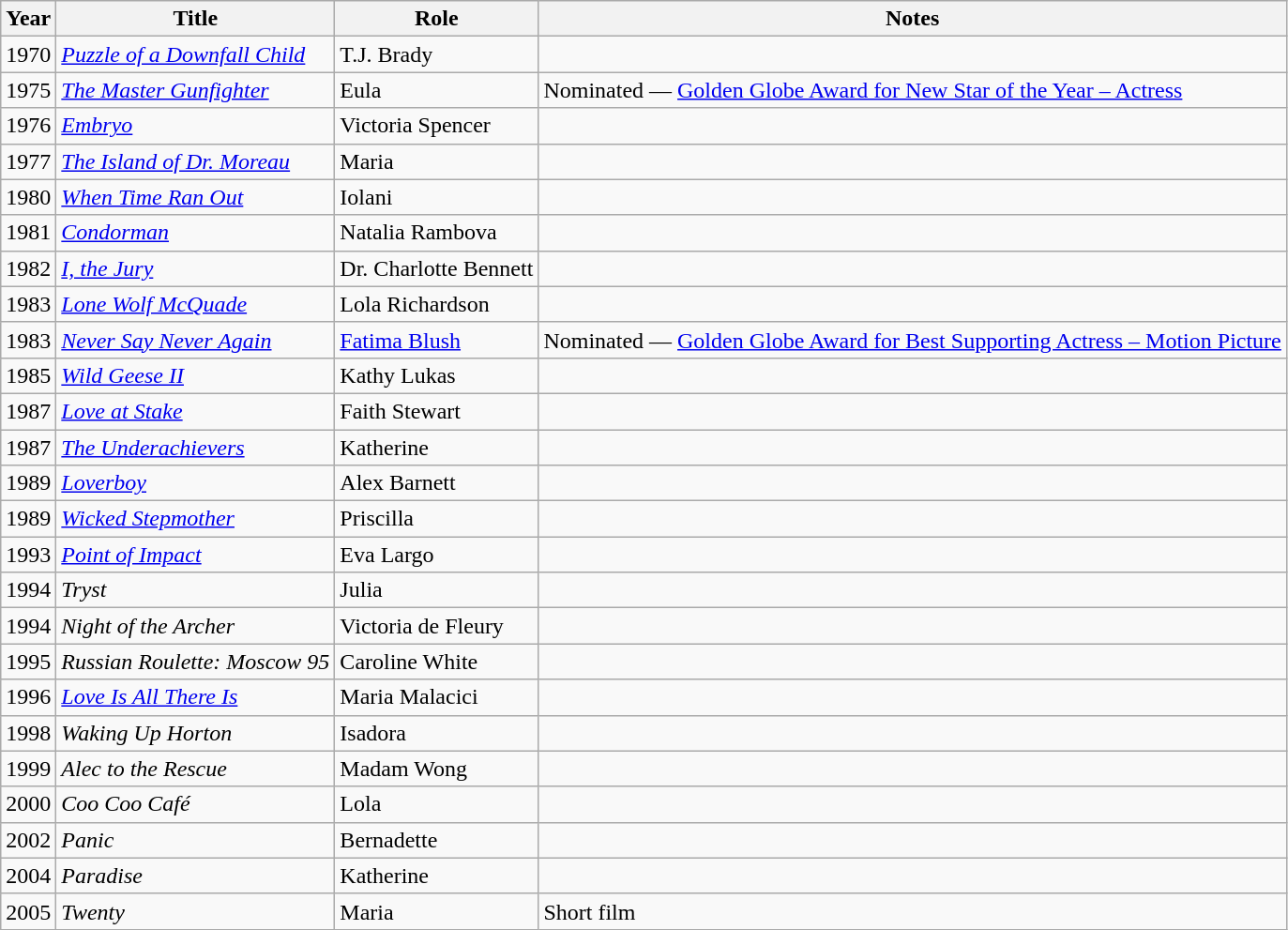<table class="wikitable sortable">
<tr>
<th>Year</th>
<th>Title</th>
<th>Role</th>
<th class="unsortable">Notes</th>
</tr>
<tr>
<td>1970</td>
<td><em><a href='#'>Puzzle of a Downfall Child</a></em></td>
<td>T.J. Brady</td>
<td></td>
</tr>
<tr>
<td>1975</td>
<td><em><a href='#'>The Master Gunfighter</a></em></td>
<td>Eula</td>
<td>Nominated — <a href='#'>Golden Globe Award for New Star of the Year – Actress</a></td>
</tr>
<tr>
<td>1976</td>
<td><em><a href='#'>Embryo</a></em></td>
<td>Victoria Spencer</td>
<td></td>
</tr>
<tr>
<td>1977</td>
<td><em><a href='#'>The Island of Dr. Moreau</a></em></td>
<td>Maria</td>
<td></td>
</tr>
<tr>
<td>1980</td>
<td><em><a href='#'>When Time Ran Out</a></em></td>
<td>Iolani</td>
<td></td>
</tr>
<tr>
<td>1981</td>
<td><em><a href='#'>Condorman</a></em></td>
<td>Natalia Rambova</td>
<td></td>
</tr>
<tr>
<td>1982</td>
<td><em><a href='#'>I, the Jury</a></em></td>
<td>Dr. Charlotte Bennett</td>
<td></td>
</tr>
<tr>
<td>1983</td>
<td><em><a href='#'>Lone Wolf McQuade</a></em></td>
<td>Lola Richardson</td>
<td></td>
</tr>
<tr>
<td>1983</td>
<td><em><a href='#'>Never Say Never Again</a></em></td>
<td><a href='#'>Fatima Blush</a></td>
<td>Nominated — <a href='#'>Golden Globe Award for Best Supporting Actress – Motion Picture</a></td>
</tr>
<tr>
<td>1985</td>
<td><em><a href='#'>Wild Geese II</a></em></td>
<td>Kathy Lukas</td>
<td></td>
</tr>
<tr>
<td>1987</td>
<td><em><a href='#'>Love at Stake</a></em></td>
<td>Faith Stewart</td>
<td></td>
</tr>
<tr>
<td>1987</td>
<td><em><a href='#'>The Underachievers</a></em></td>
<td>Katherine</td>
<td></td>
</tr>
<tr>
<td>1989</td>
<td><em><a href='#'>Loverboy</a></em></td>
<td>Alex Barnett</td>
<td></td>
</tr>
<tr>
<td>1989</td>
<td><em><a href='#'>Wicked Stepmother</a></em></td>
<td>Priscilla</td>
<td></td>
</tr>
<tr>
<td>1993</td>
<td><em><a href='#'>Point of Impact</a></em></td>
<td>Eva Largo</td>
<td></td>
</tr>
<tr>
<td>1994</td>
<td><em>Tryst</em></td>
<td>Julia</td>
<td></td>
</tr>
<tr>
<td>1994</td>
<td><em>Night of the Archer</em></td>
<td>Victoria de Fleury</td>
<td></td>
</tr>
<tr>
<td>1995</td>
<td><em>Russian Roulette: Moscow 95</em></td>
<td>Caroline White</td>
<td></td>
</tr>
<tr>
<td>1996</td>
<td><em><a href='#'>Love Is All There Is</a></em></td>
<td>Maria Malacici</td>
<td></td>
</tr>
<tr>
<td>1998</td>
<td><em>Waking Up Horton</em></td>
<td>Isadora</td>
<td></td>
</tr>
<tr>
<td>1999</td>
<td><em>Alec to the Rescue</em></td>
<td>Madam Wong</td>
<td></td>
</tr>
<tr>
<td>2000</td>
<td><em>Coo Coo Café</em></td>
<td>Lola</td>
<td></td>
</tr>
<tr>
<td>2002</td>
<td><em>Panic</em></td>
<td>Bernadette</td>
<td></td>
</tr>
<tr>
<td>2004</td>
<td><em>Paradise</em></td>
<td>Katherine</td>
<td></td>
</tr>
<tr>
<td>2005</td>
<td><em>Twenty</em></td>
<td>Maria</td>
<td>Short film</td>
</tr>
</table>
